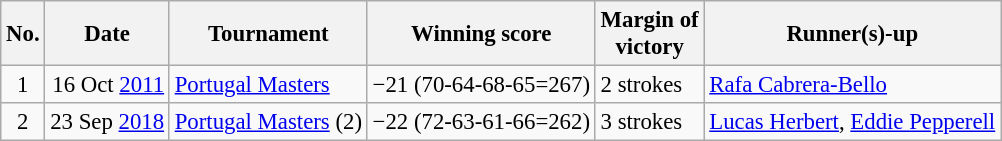<table class="wikitable" style="font-size:95%;">
<tr>
<th>No.</th>
<th>Date</th>
<th>Tournament</th>
<th>Winning score</th>
<th>Margin of<br>victory</th>
<th>Runner(s)-up</th>
</tr>
<tr>
<td align=center>1</td>
<td align=right>16 Oct <a href='#'>2011</a></td>
<td><a href='#'>Portugal Masters</a></td>
<td>−21 (70-64-68-65=267)</td>
<td>2 strokes</td>
<td> <a href='#'>Rafa Cabrera-Bello</a></td>
</tr>
<tr>
<td align=center>2</td>
<td align=right>23 Sep <a href='#'>2018</a></td>
<td><a href='#'>Portugal Masters</a> (2)</td>
<td>−22 (72-63-61-66=262)</td>
<td>3 strokes</td>
<td> <a href='#'>Lucas Herbert</a>,  <a href='#'>Eddie Pepperell</a></td>
</tr>
</table>
